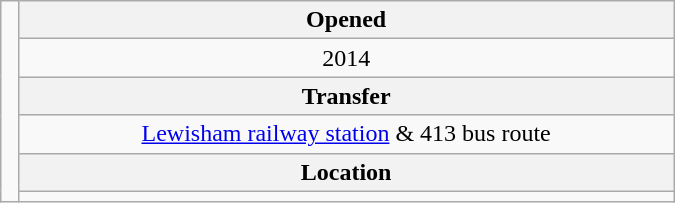<table class=wikitable style="text-align: center; width: 450px; float:right">
<tr>
<td rowspan='6'></td>
<th>Opened</th>
</tr>
<tr>
<td>2014</td>
</tr>
<tr>
<th>Transfer</th>
</tr>
<tr>
<td><a href='#'>Lewisham railway station</a> & 413 bus route</td>
</tr>
<tr>
<th>Location</th>
</tr>
<tr>
<td></td>
</tr>
</table>
